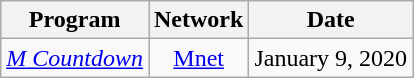<table class="wikitable">
<tr>
<th>Program</th>
<th>Network</th>
<th>Date</th>
</tr>
<tr>
<td align=center><em><a href='#'>M Countdown</a></em></td>
<td align=center><a href='#'>Mnet</a></td>
<td align=center>January 9, 2020</td>
</tr>
</table>
